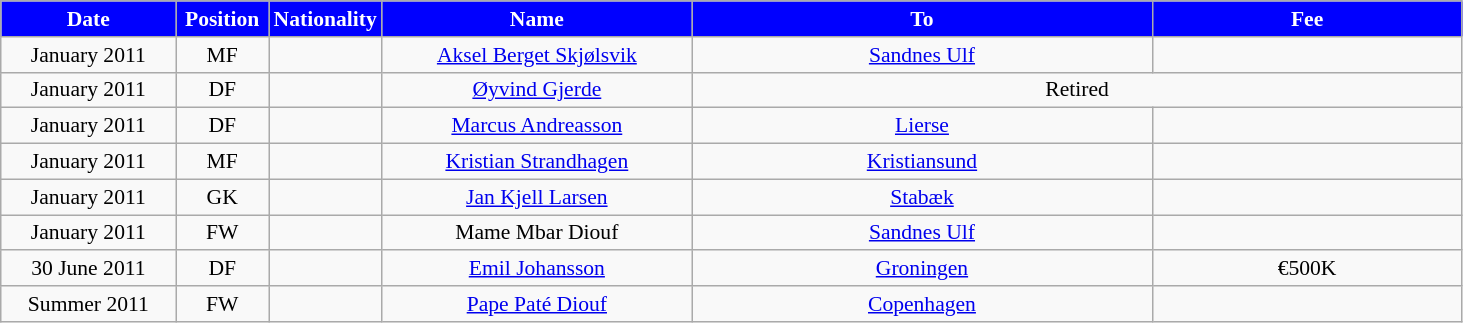<table class="wikitable"  style="text-align:center; font-size:90%; ">
<tr>
<th style="background:#00f; color:white; width:110px;">Date</th>
<th style="background:#00f; color:white; width:55px;">Position</th>
<th style="background:#00f; color:white; width:55px;">Nationality</th>
<th style="background:#00f; color:white; width:200px;">Name</th>
<th style="background:#00f; color:white; width:300px;">To</th>
<th style="background:#00f; color:white; width:200px;">Fee</th>
</tr>
<tr>
<td>January 2011</td>
<td>MF</td>
<td></td>
<td><a href='#'>Aksel Berget Skjølsvik</a></td>
<td> <a href='#'>Sandnes Ulf</a></td>
<td></td>
</tr>
<tr>
<td>January 2011</td>
<td>DF</td>
<td></td>
<td><a href='#'>Øyvind Gjerde</a></td>
<td colspan=2>Retired</td>
</tr>
<tr>
<td>January 2011</td>
<td>DF</td>
<td></td>
<td><a href='#'>Marcus Andreasson</a></td>
<td> <a href='#'>Lierse</a></td>
<td></td>
</tr>
<tr>
<td>January 2011</td>
<td>MF</td>
<td></td>
<td><a href='#'>Kristian Strandhagen</a></td>
<td> <a href='#'>Kristiansund</a></td>
<td></td>
</tr>
<tr>
<td>January 2011</td>
<td>GK</td>
<td></td>
<td><a href='#'>Jan Kjell Larsen</a></td>
<td> <a href='#'>Stabæk</a></td>
<td></td>
</tr>
<tr>
<td>January 2011</td>
<td>FW</td>
<td></td>
<td>Mame Mbar Diouf</td>
<td> <a href='#'>Sandnes Ulf</a></td>
<td></td>
</tr>
<tr>
<td>30 June 2011</td>
<td>DF</td>
<td></td>
<td><a href='#'>Emil Johansson</a></td>
<td> <a href='#'>Groningen</a></td>
<td>€500K</td>
</tr>
<tr>
<td>Summer 2011</td>
<td>FW</td>
<td></td>
<td><a href='#'>Pape Paté Diouf</a></td>
<td> <a href='#'>Copenhagen</a></td>
<td></td>
</tr>
</table>
